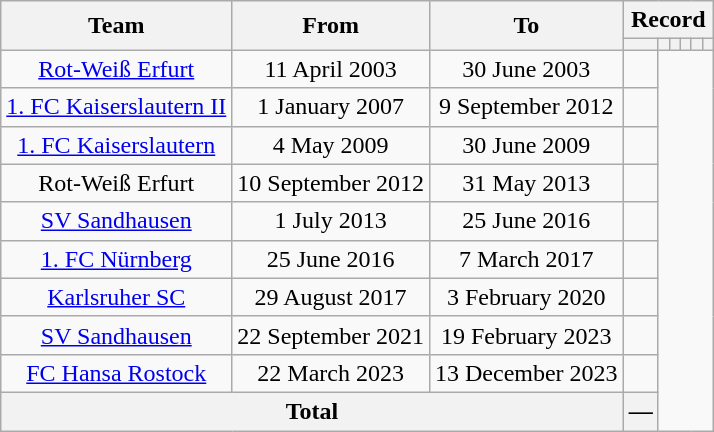<table class="wikitable" style="text-align: center">
<tr>
<th rowspan="2">Team</th>
<th rowspan="2">From</th>
<th rowspan="2">To</th>
<th colspan="6">Record</th>
</tr>
<tr>
<th></th>
<th></th>
<th></th>
<th></th>
<th></th>
<th></th>
</tr>
<tr>
<td><a href='#'>Rot-Weiß Erfurt</a></td>
<td>11 April 2003</td>
<td>30 June 2003<br></td>
<td></td>
</tr>
<tr>
<td><a href='#'>1. FC Kaiserslautern II</a></td>
<td>1 January 2007</td>
<td>9 September 2012<br></td>
<td></td>
</tr>
<tr>
<td><a href='#'>1. FC Kaiserslautern</a></td>
<td>4 May 2009</td>
<td>30 June 2009<br></td>
<td></td>
</tr>
<tr>
<td>Rot-Weiß Erfurt</td>
<td>10 September 2012</td>
<td>31 May 2013<br></td>
<td></td>
</tr>
<tr>
<td><a href='#'>SV Sandhausen</a></td>
<td>1 July 2013</td>
<td>25 June 2016<br></td>
<td></td>
</tr>
<tr>
<td><a href='#'>1. FC Nürnberg</a></td>
<td>25 June 2016</td>
<td>7 March 2017<br></td>
<td></td>
</tr>
<tr>
<td><a href='#'>Karlsruher SC</a></td>
<td>29 August 2017</td>
<td>3 February 2020<br></td>
<td></td>
</tr>
<tr>
<td><a href='#'>SV Sandhausen</a></td>
<td>22 September 2021</td>
<td>19 February 2023<br></td>
<td></td>
</tr>
<tr>
<td><a href='#'>FC Hansa Rostock</a></td>
<td>22 March 2023</td>
<td>13 December 2023<br></td>
<td></td>
</tr>
<tr>
<th colspan="3">Total<br></th>
<th>—</th>
</tr>
</table>
